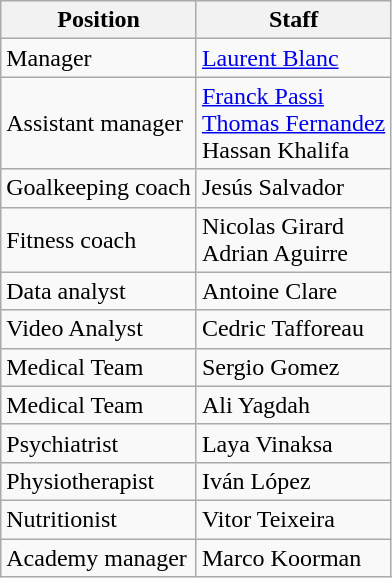<table class=wikitable>
<tr>
<th>Position</th>
<th>Staff</th>
</tr>
<tr>
<td>Manager</td>
<td>  <a href='#'>Laurent Blanc</a></td>
</tr>
<tr>
<td>Assistant manager</td>
<td> <a href='#'>Franck Passi</a> <br>  <a href='#'>Thomas Fernandez</a> <br>  Hassan Khalifa</td>
</tr>
<tr>
<td>Goalkeeping coach</td>
<td> Jesús Salvador</td>
</tr>
<tr>
<td>Fitness coach</td>
<td> Nicolas Girard <br>  Adrian Aguirre</td>
</tr>
<tr>
<td>Data analyst</td>
<td> Antoine Clare</td>
</tr>
<tr>
<td>Video Analyst</td>
<td> Cedric Tafforeau</td>
</tr>
<tr>
<td>Medical Team</td>
<td> Sergio Gomez</td>
</tr>
<tr>
<td>Medical Team</td>
<td> Ali Yagdah</td>
</tr>
<tr>
<td>Psychiatrist</td>
<td> Laya Vinaksa</td>
</tr>
<tr>
<td>Physiotherapist</td>
<td> Iván López</td>
</tr>
<tr>
<td>Nutritionist</td>
<td> Vitor Teixeira</td>
</tr>
<tr>
<td>Academy manager</td>
<td> Marco Koorman</td>
</tr>
</table>
